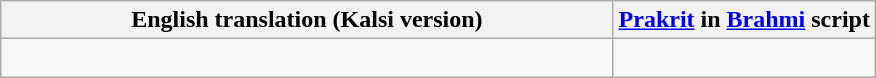<table class = "wikitable center">
<tr>
<th scope = "col" align=center>English translation (Kalsi version)</th>
<th><a href='#'>Prakrit</a> in <a href='#'>Brahmi</a> script</th>
</tr>
<tr>
<td align = left><br></td>
<td align = center width = "30%"></td>
</tr>
</table>
